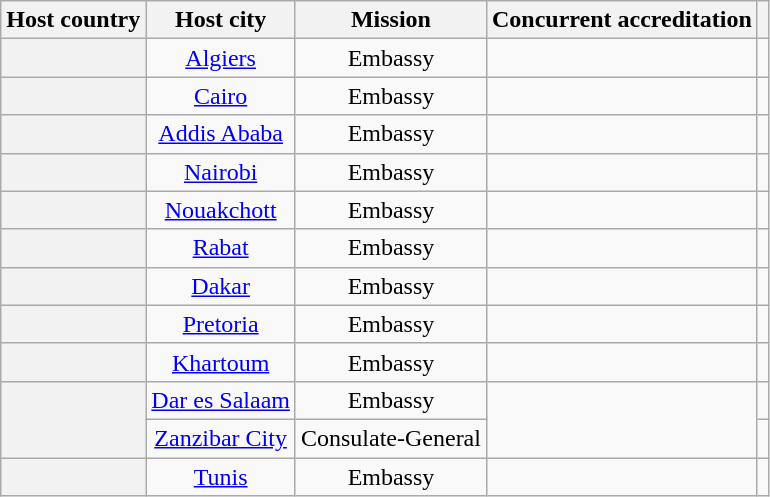<table class="wikitable plainrowheaders" style="text-align:center;">
<tr>
<th scope="col">Host country</th>
<th scope="col">Host city</th>
<th scope="col">Mission</th>
<th scope="col">Concurrent accreditation</th>
<th scope="col"></th>
</tr>
<tr>
<th scope="row"></th>
<td><a href='#'>Algiers</a></td>
<td>Embassy</td>
<td></td>
<td></td>
</tr>
<tr>
<th scope="row"></th>
<td><a href='#'>Cairo</a></td>
<td>Embassy</td>
<td></td>
<td></td>
</tr>
<tr>
<th scope="row"></th>
<td><a href='#'>Addis Ababa</a></td>
<td>Embassy</td>
<td></td>
<td></td>
</tr>
<tr>
<th scope="row"></th>
<td><a href='#'>Nairobi</a></td>
<td>Embassy</td>
<td></td>
<td></td>
</tr>
<tr>
<th scope="row"></th>
<td><a href='#'>Nouakchott</a></td>
<td>Embassy</td>
<td></td>
<td></td>
</tr>
<tr>
<th scope="row"></th>
<td><a href='#'>Rabat</a></td>
<td>Embassy</td>
<td></td>
<td></td>
</tr>
<tr>
<th scope="row"></th>
<td><a href='#'>Dakar</a></td>
<td>Embassy</td>
<td></td>
<td></td>
</tr>
<tr>
<th scope="row"></th>
<td><a href='#'>Pretoria</a></td>
<td>Embassy</td>
<td></td>
<td></td>
</tr>
<tr>
<th scope="row"></th>
<td><a href='#'>Khartoum</a></td>
<td>Embassy</td>
<td></td>
<td></td>
</tr>
<tr>
<th scope="row" rowspan="2"></th>
<td><a href='#'>Dar es Salaam</a></td>
<td>Embassy</td>
<td rowspan="2"></td>
<td></td>
</tr>
<tr>
<td><a href='#'>Zanzibar City</a></td>
<td>Consulate-General</td>
<td></td>
</tr>
<tr>
<th scope="row"></th>
<td><a href='#'>Tunis</a></td>
<td>Embassy</td>
<td></td>
<td></td>
</tr>
</table>
